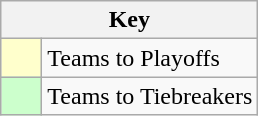<table class="wikitable" style="text-align: center;">
<tr>
<th colspan=2>Key</th>
</tr>
<tr>
<td style="background:#ffffcc; width:20px;"></td>
<td align=left>Teams to Playoffs</td>
</tr>
<tr>
<td style="background:#ccffcc; width:20px;"></td>
<td align=left>Teams to Tiebreakers</td>
</tr>
</table>
